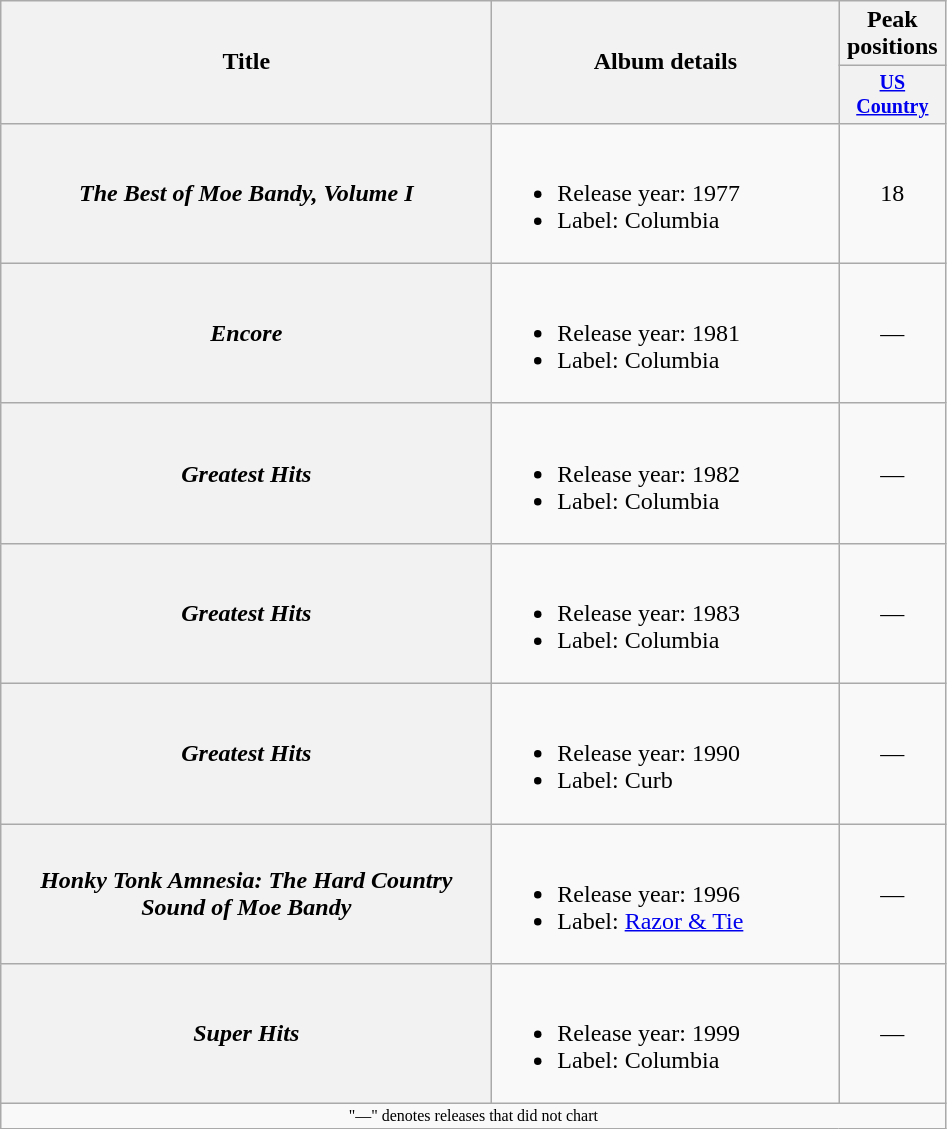<table class="wikitable plainrowheaders" style="text-align:center;">
<tr>
<th rowspan="2" style="width:20em;">Title</th>
<th rowspan="2" style="width:14em;">Album details</th>
<th>Peak positions</th>
</tr>
<tr style="font-size:smaller;">
<th width="65"><a href='#'>US Country</a><br></th>
</tr>
<tr>
<th scope="row"><em>The Best of Moe Bandy, Volume I</em></th>
<td align="left"><br><ul><li>Release year: 1977</li><li>Label: Columbia</li></ul></td>
<td>18</td>
</tr>
<tr>
<th scope="row"><em>Encore</em></th>
<td align="left"><br><ul><li>Release year: 1981</li><li>Label: Columbia</li></ul></td>
<td>—</td>
</tr>
<tr>
<th scope="row"><em>Greatest Hits</em><br></th>
<td align="left"><br><ul><li>Release year: 1982</li><li>Label: Columbia</li></ul></td>
<td>—</td>
</tr>
<tr>
<th scope="row"><em>Greatest Hits</em></th>
<td align="left"><br><ul><li>Release year: 1983</li><li>Label: Columbia</li></ul></td>
<td>—</td>
</tr>
<tr>
<th scope="row"><em>Greatest Hits</em></th>
<td align="left"><br><ul><li>Release year: 1990</li><li>Label: Curb</li></ul></td>
<td>—</td>
</tr>
<tr>
<th scope="row"><em>Honky Tonk Amnesia: The Hard Country Sound of Moe Bandy</em></th>
<td align="left"><br><ul><li>Release year: 1996</li><li>Label: <a href='#'>Razor & Tie</a></li></ul></td>
<td>—</td>
</tr>
<tr>
<th scope="row"><em>Super Hits</em><br></th>
<td align="left"><br><ul><li>Release year: 1999</li><li>Label: Columbia</li></ul></td>
<td>—</td>
</tr>
<tr>
<td colspan="3" style="font-size:8pt">"—" denotes releases that did not chart</td>
</tr>
</table>
